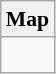<table class="wikitable" style="font-size:90%;">
<tr>
<th>Map</th>
</tr>
<tr>
<td rowspan="21"><br><div>
 


























</div></td>
</tr>
<tr>
</tr>
<tr>
</tr>
<tr>
</tr>
<tr>
</tr>
<tr>
</tr>
<tr>
</tr>
<tr>
</tr>
<tr>
</tr>
<tr>
</tr>
<tr>
</tr>
<tr>
</tr>
<tr>
</tr>
<tr>
</tr>
<tr>
</tr>
<tr>
</tr>
<tr>
</tr>
<tr>
</tr>
<tr>
</tr>
<tr>
</tr>
<tr>
</tr>
</table>
